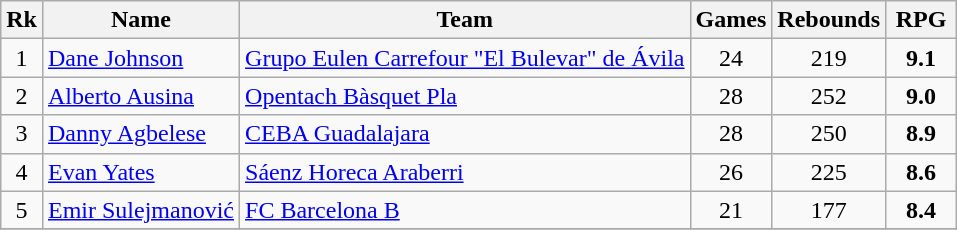<table class="wikitable" style="text-align: center;">
<tr>
<th>Rk</th>
<th>Name</th>
<th>Team</th>
<th>Games</th>
<th>Rebounds</th>
<th width=40>RPG</th>
</tr>
<tr>
<td>1</td>
<td align="left"> <a href='#'>Dane Johnson</a></td>
<td align="left"><a href='#'>Grupo Eulen Carrefour "El Bulevar" de Ávila</a></td>
<td>24</td>
<td>219</td>
<td><strong>9.1</strong></td>
</tr>
<tr>
<td>2</td>
<td align="left"> <a href='#'>Alberto Ausina</a></td>
<td align="left"><a href='#'>Opentach Bàsquet Pla</a></td>
<td>28</td>
<td>252</td>
<td><strong>9.0</strong></td>
</tr>
<tr>
<td>3</td>
<td align="left"> <a href='#'>Danny Agbelese</a></td>
<td align="left"><a href='#'>CEBA Guadalajara</a></td>
<td>28</td>
<td>250</td>
<td><strong>8.9</strong></td>
</tr>
<tr>
<td>4</td>
<td align="left"> <a href='#'>Evan Yates</a></td>
<td align="left"><a href='#'>Sáenz Horeca Araberri</a></td>
<td>26</td>
<td>225</td>
<td><strong>8.6</strong></td>
</tr>
<tr>
<td>5</td>
<td align="left"> <a href='#'>Emir Sulejmanović</a></td>
<td align="left"><a href='#'>FC Barcelona B</a></td>
<td>21</td>
<td>177</td>
<td><strong>8.4</strong></td>
</tr>
<tr>
</tr>
</table>
